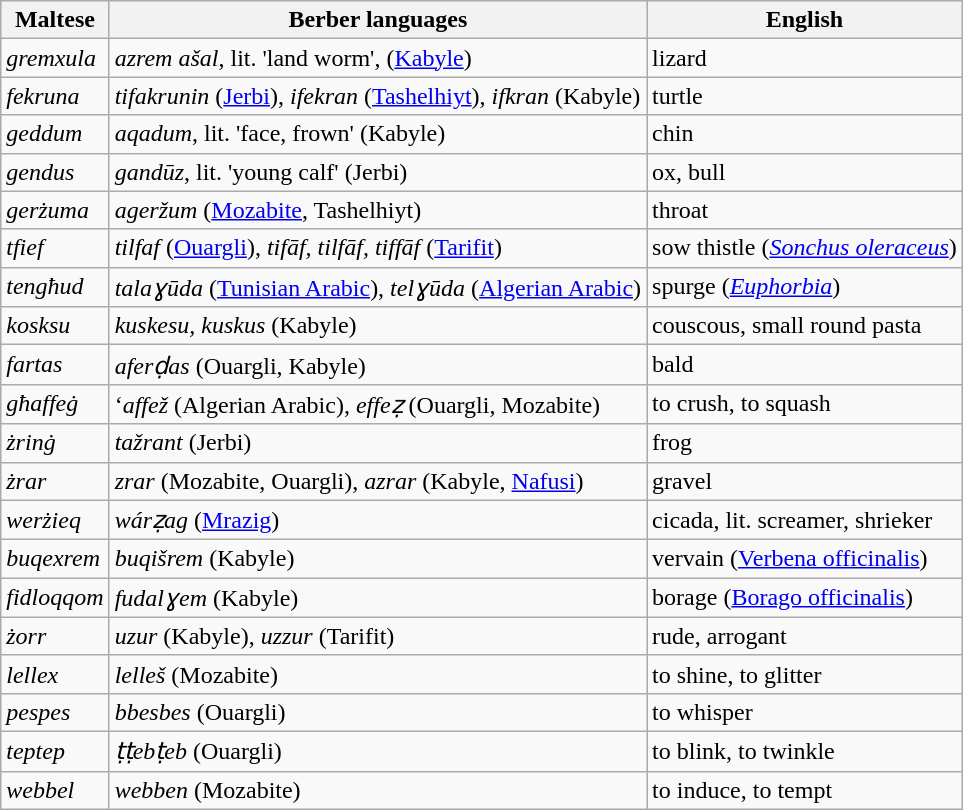<table class="wikitable">
<tr>
<th>Maltese</th>
<th>Berber languages</th>
<th>English</th>
</tr>
<tr>
<td><em>gremxula</em></td>
<td><em>azrem ašal</em>, lit. 'land worm', (<a href='#'>Kabyle</a>)</td>
<td>lizard</td>
</tr>
<tr>
<td><em>fekruna</em></td>
<td><em>tifakrunin</em> (<a href='#'>Jerbi</a>), <em>ifekran</em> (<a href='#'>Tashelhiyt</a>), <em>ifkran</em> (Kabyle)</td>
<td>turtle</td>
</tr>
<tr>
<td><em>geddum</em></td>
<td><em>aqadum</em>, lit. 'face, frown' (Kabyle)</td>
<td>chin</td>
</tr>
<tr>
<td><em>gendus</em></td>
<td><em>gandūz</em>, lit. 'young calf' (Jerbi)</td>
<td>ox, bull</td>
</tr>
<tr>
<td><em>gerżuma</em></td>
<td><em>ageržum</em> (<a href='#'>Mozabite</a>, Tashelhiyt)</td>
<td>throat</td>
</tr>
<tr>
<td><em>tfief</em></td>
<td><em>tilfaf</em> (<a href='#'>Ouargli</a>), <em>tifāf, tilfāf, tiffāf</em> (<a href='#'>Tarifit</a>)</td>
<td>sow thistle (<em><a href='#'>Sonchus oleraceus</a></em>)</td>
</tr>
<tr>
<td><em>tengħud</em></td>
<td><em>talaɣūda</em> (<a href='#'>Tunisian Arabic</a>), <em>telɣūda</em> (<a href='#'>Algerian Arabic</a>)</td>
<td>spurge (<em><a href='#'>Euphorbia</a></em>)</td>
</tr>
<tr>
<td><em>kosksu</em></td>
<td><em>kuskesu, kuskus</em> (Kabyle)</td>
<td>couscous, small round pasta</td>
</tr>
<tr>
<td><em>fartas</em></td>
<td><em>aferḍas</em> (Ouargli, Kabyle)</td>
<td>bald</td>
</tr>
<tr>
<td><em>għaffeġ</em></td>
<td>‘<em>affež</em> (Algerian Arabic), <em>effeẓ</em> (Ouargli, Mozabite)</td>
<td>to crush, to squash</td>
</tr>
<tr>
<td><em>żrinġ</em></td>
<td><em>tažrant</em> (Jerbi)</td>
<td>frog</td>
</tr>
<tr>
<td><em>żrar</em></td>
<td><em>zrar</em> (Mozabite, Ouargli), <em>azrar</em> (Kabyle, <a href='#'>Nafusi</a>)</td>
<td>gravel</td>
</tr>
<tr>
<td><em>werżieq</em></td>
<td><em>wárẓag</em> (<a href='#'>Mrazig</a>)</td>
<td>cicada, lit. screamer, shrieker</td>
</tr>
<tr>
<td><em>buqexrem</em></td>
<td><em>buqišrem</em> (Kabyle)</td>
<td>vervain (<a href='#'>Verbena officinalis</a>)</td>
</tr>
<tr>
<td><em>fidloqqom</em></td>
<td><em>fudalɣem</em> (Kabyle)</td>
<td>borage (<a href='#'>Borago officinalis</a>)</td>
</tr>
<tr>
<td><em>żorr</em></td>
<td><em>uzur</em> (Kabyle), <em>uzzur</em> (Tarifit)</td>
<td>rude, arrogant</td>
</tr>
<tr>
<td><em>lellex</em></td>
<td><em>lelleš</em> (Mozabite)</td>
<td>to shine, to glitter</td>
</tr>
<tr>
<td><em>pespes</em></td>
<td><em>bbesbes</em> (Ouargli)</td>
<td>to whisper</td>
</tr>
<tr>
<td><em>teptep</em></td>
<td><em>ṭṭebṭeb</em> (Ouargli)</td>
<td>to blink, to twinkle</td>
</tr>
<tr>
<td><em>webbel</em></td>
<td><em>webben</em> (Mozabite)</td>
<td>to induce, to tempt</td>
</tr>
</table>
